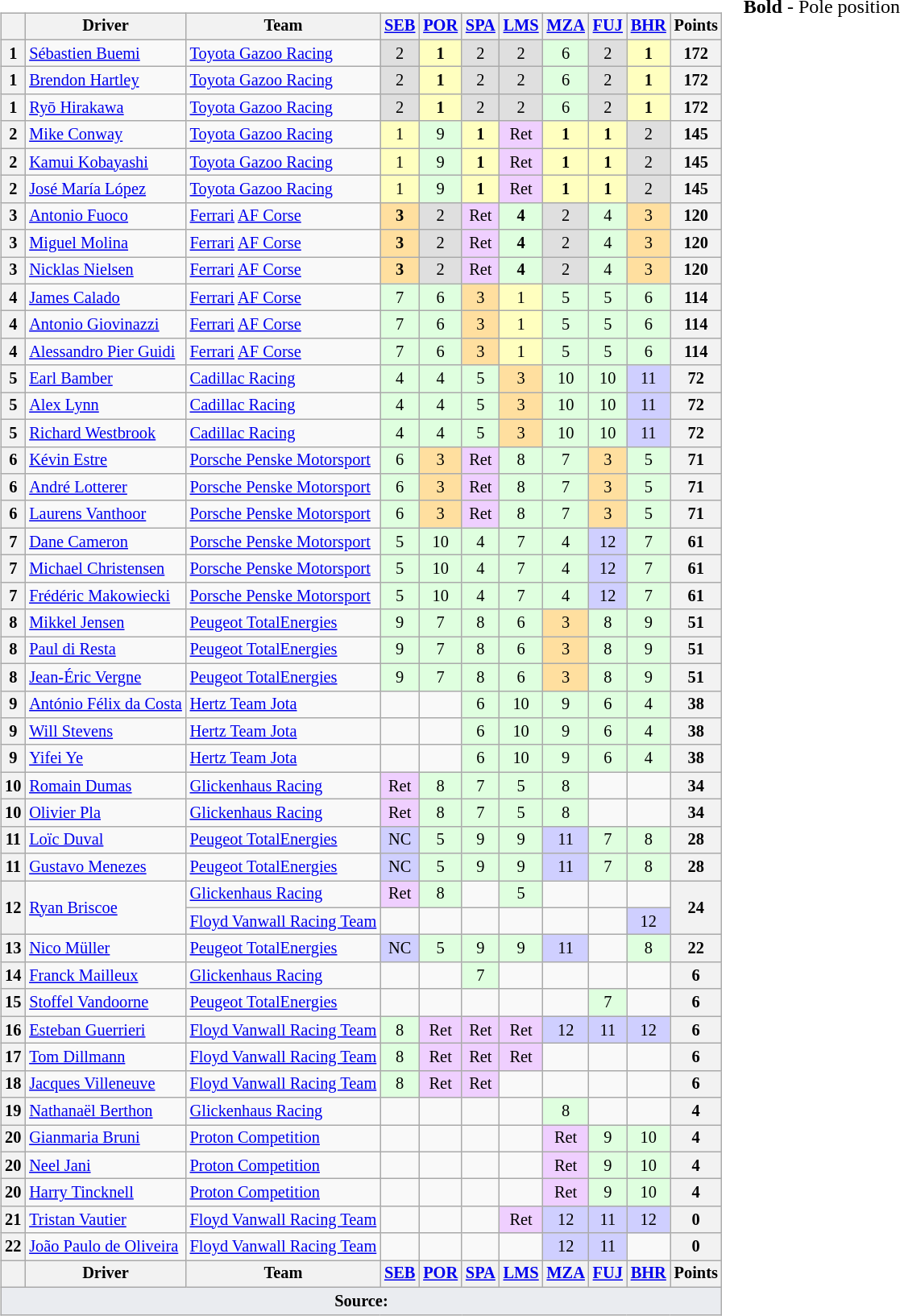<table>
<tr>
<td><br><table class="wikitable" style="font-size:85%; text-align:center;">
<tr>
<th></th>
<th>Driver</th>
<th>Team</th>
<th><a href='#'>SEB</a><br></th>
<th><a href='#'>POR</a><br></th>
<th><a href='#'>SPA</a><br></th>
<th><a href='#'>LMS</a><br></th>
<th><a href='#'>MZA</a><br></th>
<th><a href='#'>FUJ</a><br></th>
<th><a href='#'>BHR</a><br></th>
<th>Points</th>
</tr>
<tr>
<th>1</th>
<td align="left"> <a href='#'>Sébastien Buemi</a></td>
<td align="left"> <a href='#'>Toyota Gazoo Racing</a></td>
<td style="background:#dfdfdf;">2</td>
<td style="background:#ffffbf;"><strong>1</strong></td>
<td style="background:#dfdfdf;">2</td>
<td style="background:#dfdfdf;">2</td>
<td style="background:#dfffdf;">6</td>
<td style="background:#dfdfdf;">2</td>
<td style="background:#ffffbf;"><strong>1</strong></td>
<th>172</th>
</tr>
<tr>
<th>1</th>
<td align="left"> <a href='#'>Brendon Hartley</a></td>
<td align="left"> <a href='#'>Toyota Gazoo Racing</a></td>
<td style="background:#dfdfdf;">2</td>
<td style="background:#ffffbf;"><strong>1</strong></td>
<td style="background:#dfdfdf;">2</td>
<td style="background:#dfdfdf;">2</td>
<td style="background:#dfffdf;">6</td>
<td style="background:#dfdfdf;">2</td>
<td style="background:#ffffbf;"><strong>1</strong></td>
<th>172</th>
</tr>
<tr>
<th>1</th>
<td align="left"> <a href='#'>Ryō Hirakawa</a></td>
<td align="left"> <a href='#'>Toyota Gazoo Racing</a></td>
<td style="background:#dfdfdf;">2</td>
<td style="background:#ffffbf;"><strong>1</strong></td>
<td style="background:#dfdfdf;">2</td>
<td style="background:#dfdfdf;">2</td>
<td style="background:#dfffdf;">6</td>
<td style="background:#dfdfdf;">2</td>
<td style="background:#ffffbf;"><strong>1</strong></td>
<th>172</th>
</tr>
<tr>
<th>2</th>
<td align="left"> <a href='#'>Mike Conway</a></td>
<td align="left"> <a href='#'>Toyota Gazoo Racing</a></td>
<td style="background:#ffffbf;">1</td>
<td style="background:#dfffdf;">9</td>
<td style="background:#ffffbf;"><strong>1</strong></td>
<td style="background:#efcfff;">Ret</td>
<td style="background:#ffffbf;"><strong>1</strong></td>
<td style="background:#ffffbf;"><strong>1</strong></td>
<td style="background:#dfdfdf;">2</td>
<th>145</th>
</tr>
<tr>
<th>2</th>
<td align="left"> <a href='#'>Kamui Kobayashi</a></td>
<td align="left"> <a href='#'>Toyota Gazoo Racing</a></td>
<td style="background:#ffffbf;">1</td>
<td style="background:#dfffdf;">9</td>
<td style="background:#ffffbf;"><strong>1</strong></td>
<td style="background:#efcfff;">Ret</td>
<td style="background:#ffffbf;"><strong>1</strong></td>
<td style="background:#ffffbf;"><strong>1</strong></td>
<td style="background:#dfdfdf;">2</td>
<th>145</th>
</tr>
<tr>
<th>2</th>
<td align="left"> <a href='#'>José María López</a></td>
<td align="left"> <a href='#'>Toyota Gazoo Racing</a></td>
<td style="background:#ffffbf;">1</td>
<td style="background:#dfffdf;">9</td>
<td style="background:#ffffbf;"><strong>1</strong></td>
<td style="background:#efcfff;">Ret</td>
<td style="background:#ffffbf;"><strong>1</strong></td>
<td style="background:#ffffbf;"><strong>1</strong></td>
<td style="background:#dfdfdf;">2</td>
<th>145</th>
</tr>
<tr>
<th>3</th>
<td align="left"> <a href='#'>Antonio Fuoco</a></td>
<td align="left"> <a href='#'>Ferrari</a> <a href='#'>AF Corse</a></td>
<td style="background:#ffdf9f;"><strong>3</strong></td>
<td style="background:#dfdfdf;">2</td>
<td style="background:#efcfff;">Ret</td>
<td style="background:#dfffdf;"><strong>4</strong></td>
<td style="background:#dfdfdf;">2</td>
<td style="background:#dfffdf;">4</td>
<td style="background:#ffdf9f;">3</td>
<th>120</th>
</tr>
<tr>
<th>3</th>
<td align="left"> <a href='#'>Miguel Molina</a></td>
<td align="left"> <a href='#'>Ferrari</a> <a href='#'>AF Corse</a></td>
<td style="background:#ffdf9f;"><strong>3</strong></td>
<td style="background:#dfdfdf;">2</td>
<td style="background:#efcfff;">Ret</td>
<td style="background:#dfffdf;"><strong>4</strong></td>
<td style="background:#dfdfdf;">2</td>
<td style="background:#dfffdf;">4</td>
<td style="background:#ffdf9f;">3</td>
<th>120</th>
</tr>
<tr>
<th>3</th>
<td align="left"> <a href='#'>Nicklas Nielsen</a></td>
<td align="left"> <a href='#'>Ferrari</a> <a href='#'>AF Corse</a></td>
<td style="background:#ffdf9f;"><strong>3</strong></td>
<td style="background:#dfdfdf;">2</td>
<td style="background:#efcfff;">Ret</td>
<td style="background:#dfffdf;"><strong>4</strong></td>
<td style="background:#dfdfdf;">2</td>
<td style="background:#dfffdf;">4</td>
<td style="background:#ffdf9f;">3</td>
<th>120</th>
</tr>
<tr>
<th>4</th>
<td align="left"> <a href='#'>James Calado</a></td>
<td align="left"> <a href='#'>Ferrari</a> <a href='#'>AF Corse</a></td>
<td style="background:#dfffdf;">7</td>
<td style="background:#dfffdf;">6</td>
<td style="background:#ffdf9f;">3</td>
<td style="background:#ffffbf;">1</td>
<td style="background:#dfffdf;">5</td>
<td style="background:#dfffdf;">5</td>
<td style="background:#dfffdf;">6</td>
<th>114</th>
</tr>
<tr>
<th>4</th>
<td align="left"> <a href='#'>Antonio Giovinazzi</a></td>
<td align="left"> <a href='#'>Ferrari</a> <a href='#'>AF Corse</a></td>
<td style="background:#dfffdf;">7</td>
<td style="background:#dfffdf;">6</td>
<td style="background:#ffdf9f;">3</td>
<td style="background:#ffffbf;">1</td>
<td style="background:#dfffdf;">5</td>
<td style="background:#dfffdf;">5</td>
<td style="background:#dfffdf;">6</td>
<th>114</th>
</tr>
<tr>
<th>4</th>
<td align="left"> <a href='#'>Alessandro Pier Guidi</a></td>
<td align="left"> <a href='#'>Ferrari</a> <a href='#'>AF Corse</a></td>
<td style="background:#dfffdf;">7</td>
<td style="background:#dfffdf;">6</td>
<td style="background:#ffdf9f;">3</td>
<td style="background:#ffffbf;">1</td>
<td style="background:#dfffdf;">5</td>
<td style="background:#dfffdf;">5</td>
<td style="background:#dfffdf;">6</td>
<th>114</th>
</tr>
<tr>
<th>5</th>
<td align="left"> <a href='#'>Earl Bamber</a></td>
<td align="left"> <a href='#'>Cadillac Racing</a></td>
<td style="background:#dfffdf;">4</td>
<td style="background:#dfffdf;">4</td>
<td style="background:#dfffdf;">5</td>
<td style="background:#ffdf9f;">3</td>
<td style="background:#dfffdf;">10</td>
<td style="background:#dfffdf;">10</td>
<td style="background:#cfcfff;">11</td>
<th>72</th>
</tr>
<tr>
<th>5</th>
<td align="left"> <a href='#'>Alex Lynn</a></td>
<td align="left"> <a href='#'>Cadillac Racing</a></td>
<td style="background:#dfffdf;">4</td>
<td style="background:#dfffdf;">4</td>
<td style="background:#dfffdf;">5</td>
<td style="background:#ffdf9f;">3</td>
<td style="background:#dfffdf;">10</td>
<td style="background:#dfffdf;">10</td>
<td style="background:#cfcfff;">11</td>
<th>72</th>
</tr>
<tr>
<th>5</th>
<td align="left"> <a href='#'>Richard Westbrook</a></td>
<td align="left"> <a href='#'>Cadillac Racing</a></td>
<td style="background:#dfffdf;">4</td>
<td style="background:#dfffdf;">4</td>
<td style="background:#dfffdf;">5</td>
<td style="background:#ffdf9f;">3</td>
<td style="background:#dfffdf;">10</td>
<td style="background:#dfffdf;">10</td>
<td style="background:#cfcfff;">11</td>
<th>72</th>
</tr>
<tr>
<th>6</th>
<td align="left"> <a href='#'>Kévin Estre</a></td>
<td align="left"> <a href='#'>Porsche Penske Motorsport</a></td>
<td style="background:#dfffdf;">6</td>
<td style="background:#ffdf9f;">3</td>
<td style="background:#efcfff;">Ret</td>
<td style="background:#dfffdf;">8</td>
<td style="background:#dfffdf;">7</td>
<td style="background:#ffdf9f;">3</td>
<td style="background:#dfffdf;">5</td>
<th>71</th>
</tr>
<tr>
<th>6</th>
<td align="left"> <a href='#'>André Lotterer</a></td>
<td align="left"> <a href='#'>Porsche Penske Motorsport</a></td>
<td style="background:#dfffdf;">6</td>
<td style="background:#ffdf9f;">3</td>
<td style="background:#efcfff;">Ret</td>
<td style="background:#dfffdf;">8</td>
<td style="background:#dfffdf;">7</td>
<td style="background:#ffdf9f;">3</td>
<td style="background:#dfffdf;">5</td>
<th>71</th>
</tr>
<tr>
<th>6</th>
<td align="left"> <a href='#'>Laurens Vanthoor</a></td>
<td align="left"> <a href='#'>Porsche Penske Motorsport</a></td>
<td style="background:#dfffdf;">6</td>
<td style="background:#ffdf9f;">3</td>
<td style="background:#efcfff;">Ret</td>
<td style="background:#dfffdf;">8</td>
<td style="background:#dfffdf;">7</td>
<td style="background:#ffdf9f;">3</td>
<td style="background:#dfffdf;">5</td>
<th>71</th>
</tr>
<tr>
<th>7</th>
<td align="left"> <a href='#'>Dane Cameron</a></td>
<td align="left"> <a href='#'>Porsche Penske Motorsport</a></td>
<td style="background:#dfffdf;">5</td>
<td style="background:#dfffdf;">10</td>
<td style="background:#dfffdf;">4</td>
<td style="background:#dfffdf;">7</td>
<td style="background:#dfffdf;">4</td>
<td style="background:#cfcfff;">12</td>
<td style="background:#dfffdf;">7</td>
<th>61</th>
</tr>
<tr>
<th>7</th>
<td align="left"> <a href='#'>Michael Christensen</a></td>
<td align="left" nowrap> <a href='#'>Porsche Penske Motorsport</a></td>
<td style="background:#dfffdf;">5</td>
<td style="background:#dfffdf;">10</td>
<td style="background:#dfffdf;">4</td>
<td style="background:#dfffdf;">7</td>
<td style="background:#dfffdf;">4</td>
<td style="background:#cfcfff;">12</td>
<td style="background:#dfffdf;">7</td>
<th>61</th>
</tr>
<tr>
<th>7</th>
<td align="left"> <a href='#'>Frédéric Makowiecki</a></td>
<td align="left"> <a href='#'>Porsche Penske Motorsport</a></td>
<td style="background:#dfffdf;">5</td>
<td style="background:#dfffdf;">10</td>
<td style="background:#dfffdf;">4</td>
<td style="background:#dfffdf;">7</td>
<td style="background:#dfffdf;">4</td>
<td style="background:#cfcfff;">12</td>
<td style="background:#dfffdf;">7</td>
<th>61</th>
</tr>
<tr>
<th>8</th>
<td align="left"> <a href='#'>Mikkel Jensen</a></td>
<td align="left"> <a href='#'>Peugeot TotalEnergies</a></td>
<td style="background:#dfffdf;">9</td>
<td style="background:#dfffdf;">7</td>
<td style="background:#dfffdf;">8</td>
<td style="background:#dfffdf;">6</td>
<td style="background:#ffdf9f;">3</td>
<td style="background:#dfffdf;">8</td>
<td style="background:#dfffdf;">9</td>
<th>51</th>
</tr>
<tr>
<th>8</th>
<td align="left"> <a href='#'>Paul di Resta</a></td>
<td align="left"> <a href='#'>Peugeot TotalEnergies</a></td>
<td style="background:#dfffdf;">9</td>
<td style="background:#dfffdf;">7</td>
<td style="background:#dfffdf;">8</td>
<td style="background:#dfffdf;">6</td>
<td style="background:#ffdf9f;">3</td>
<td style="background:#dfffdf;">8</td>
<td style="background:#dfffdf;">9</td>
<th>51</th>
</tr>
<tr>
<th>8</th>
<td align="left"> <a href='#'>Jean-Éric Vergne</a></td>
<td align="left"> <a href='#'>Peugeot TotalEnergies</a></td>
<td style="background:#dfffdf;">9</td>
<td style="background:#dfffdf;">7</td>
<td style="background:#dfffdf;">8</td>
<td style="background:#dfffdf;">6</td>
<td style="background:#ffdf9f;">3</td>
<td style="background:#dfffdf;">8</td>
<td style="background:#dfffdf;">9</td>
<th>51</th>
</tr>
<tr>
<th>9</th>
<td align="left" nowrap> <a href='#'>António Félix da Costa</a></td>
<td align="left"> <a href='#'>Hertz Team Jota</a></td>
<td style="background:;"></td>
<td style="background:;"></td>
<td style="background:#dfffdf;">6</td>
<td style="background:#dfffdf;">10</td>
<td style="background:#dfffdf;">9</td>
<td style="background:#dfffdf;">6</td>
<td style="background:#dfffdf;">4</td>
<th>38</th>
</tr>
<tr>
<th>9</th>
<td align="left"> <a href='#'>Will Stevens</a></td>
<td align="left"> <a href='#'>Hertz Team Jota</a></td>
<td style="background:;"></td>
<td style="background:;"></td>
<td style="background:#dfffdf;">6</td>
<td style="background:#dfffdf;">10</td>
<td style="background:#dfffdf;">9</td>
<td style="background:#dfffdf;">6</td>
<td style="background:#dfffdf;">4</td>
<th>38</th>
</tr>
<tr>
<th>9</th>
<td align="left"> <a href='#'>Yifei Ye</a></td>
<td align="left"> <a href='#'>Hertz Team Jota</a></td>
<td style="background:;"></td>
<td style="background:;"></td>
<td style="background:#dfffdf;">6</td>
<td style="background:#dfffdf;">10</td>
<td style="background:#dfffdf;">9</td>
<td style="background:#dfffdf;">6</td>
<td style="background:#dfffdf;">4</td>
<th>38</th>
</tr>
<tr>
<th>10</th>
<td align="left"> <a href='#'>Romain Dumas</a></td>
<td align="left"> <a href='#'>Glickenhaus Racing</a></td>
<td style="background:#efcfff;">Ret</td>
<td style="background:#dfffdf;">8</td>
<td style="background:#dfffdf;">7</td>
<td style="background:#dfffdf;">5</td>
<td style="background:#dfffdf;">8</td>
<td style="background:;"></td>
<td style="background:;"></td>
<th>34</th>
</tr>
<tr>
<th>10</th>
<td align="left"> <a href='#'>Olivier Pla</a></td>
<td align="left"> <a href='#'>Glickenhaus Racing</a></td>
<td style="background:#efcfff;">Ret</td>
<td style="background:#dfffdf;">8</td>
<td style="background:#dfffdf;">7</td>
<td style="background:#dfffdf;">5</td>
<td style="background:#dfffdf;">8</td>
<td style="background:;"></td>
<td style="background:;"></td>
<th>34</th>
</tr>
<tr>
<th>11</th>
<td align="left"> <a href='#'>Loïc Duval</a></td>
<td align="left"> <a href='#'>Peugeot TotalEnergies</a></td>
<td style="background:#cfcfff;">NC</td>
<td style="background:#dfffdf;">5</td>
<td style="background:#dfffdf;">9</td>
<td style="background:#dfffdf;">9</td>
<td style="background:#cfcfff;">11</td>
<td style="background:#dfffdf;">7</td>
<td style="background:#dfffdf;">8</td>
<th>28</th>
</tr>
<tr>
<th>11</th>
<td align="left"> <a href='#'>Gustavo Menezes</a></td>
<td align="left"> <a href='#'>Peugeot TotalEnergies</a></td>
<td style="background:#cfcfff;">NC</td>
<td style="background:#dfffdf;">5</td>
<td style="background:#dfffdf;">9</td>
<td style="background:#dfffdf;">9</td>
<td style="background:#cfcfff;">11</td>
<td style="background:#dfffdf;">7</td>
<td style="background:#dfffdf;">8</td>
<th>28</th>
</tr>
<tr>
<th rowspan=2>12</th>
<td rowspan=2 align="left"> <a href='#'>Ryan Briscoe</a></td>
<td align="left"> <a href='#'>Glickenhaus Racing</a></td>
<td style="background:#efcfff;">Ret</td>
<td style="background:#dfffdf;">8</td>
<td style="background:;"></td>
<td style="background:#dfffdf;">5</td>
<td style="background:;"></td>
<td style="background:;"></td>
<td style="background:;"></td>
<th rowspan=2>24</th>
</tr>
<tr>
<td align="left"> <a href='#'>Floyd Vanwall Racing Team</a></td>
<td style="background:;"></td>
<td style="background:;"></td>
<td style="background:;"></td>
<td style="background:;"></td>
<td style="background:;"></td>
<td style="background:;"></td>
<td style="background:#cfcfff;">12</td>
</tr>
<tr>
<th>13</th>
<td align="left"> <a href='#'>Nico Müller</a></td>
<td align="left"> <a href='#'>Peugeot TotalEnergies</a></td>
<td style="background:#cfcfff;">NC</td>
<td style="background:#dfffdf;">5</td>
<td style="background:#dfffdf;">9</td>
<td style="background:#dfffdf;">9</td>
<td style="background:#cfcfff;">11</td>
<td style="background:;"></td>
<td style="background:#dfffdf;">8</td>
<th>22</th>
</tr>
<tr>
<th>14</th>
<td align="left"> <a href='#'>Franck Mailleux</a></td>
<td align="left"> <a href='#'>Glickenhaus Racing</a></td>
<td style="background:;"></td>
<td style="background:;"></td>
<td style="background:#dfffdf;">7</td>
<td style="background:;"></td>
<td style="background:;"></td>
<td style="background:;"></td>
<td style="background:;"></td>
<th>6</th>
</tr>
<tr>
<th>15</th>
<td align="left"> <a href='#'>Stoffel Vandoorne</a></td>
<td align="left"> <a href='#'>Peugeot TotalEnergies</a></td>
<td style="background:;"></td>
<td style="background:;"></td>
<td style="background:;"></td>
<td style="background:;"></td>
<td style="background:;"></td>
<td style="background:#dfffdf;">7</td>
<td style="background:;"></td>
<th>6</th>
</tr>
<tr>
<th>16</th>
<td align="left"> <a href='#'>Esteban Guerrieri</a></td>
<td align="left"> <a href='#'>Floyd Vanwall Racing Team</a></td>
<td style="background:#dfffdf;">8</td>
<td style="background:#efcfff;">Ret</td>
<td style="background:#efcfff;">Ret</td>
<td style="background:#efcfff;">Ret</td>
<td style="background:#cfcfff;">12</td>
<td style="background:#cfcfff;">11</td>
<td style="background:#cfcfff;">12</td>
<th>6</th>
</tr>
<tr>
<th>17</th>
<td align="left"> <a href='#'>Tom Dillmann</a></td>
<td align="left"> <a href='#'>Floyd Vanwall Racing Team</a></td>
<td style="background:#dfffdf;">8</td>
<td style="background:#efcfff;">Ret</td>
<td style="background:#efcfff;">Ret</td>
<td style="background:#efcfff;">Ret</td>
<td style="background:;"></td>
<td style="background:;"></td>
<td style="background:;"></td>
<th>6</th>
</tr>
<tr>
<th>18</th>
<td align="left"> <a href='#'>Jacques Villeneuve</a></td>
<td align="left"> <a href='#'>Floyd Vanwall Racing Team</a></td>
<td style="background:#dfffdf;">8</td>
<td style="background:#efcfff;">Ret</td>
<td style="background:#efcfff;">Ret</td>
<td style="background:;"></td>
<td style="background:;"></td>
<td style="background:;"></td>
<td style="background:;"></td>
<th>6</th>
</tr>
<tr>
<th>19</th>
<td align="left"> <a href='#'>Nathanaël Berthon</a></td>
<td align="left"> <a href='#'>Glickenhaus Racing</a></td>
<td style="background:;"></td>
<td style="background:;"></td>
<td style="background:;"></td>
<td style="background:;"></td>
<td style="background:#dfffdf;">8</td>
<td style="background:;"></td>
<td style="background:;"></td>
<th>4</th>
</tr>
<tr>
<th>20</th>
<td align="left"> <a href='#'>Gianmaria Bruni</a></td>
<td align="left"> <a href='#'>Proton Competition</a></td>
<td style="background:;"></td>
<td style="background:;"></td>
<td style="background:;"></td>
<td style="background:;"></td>
<td style="background:#efcfff;">Ret</td>
<td style="background:#dfffdf;">9</td>
<td style="background:#dfffdf;">10</td>
<th>4</th>
</tr>
<tr>
<th>20</th>
<td align="left"> <a href='#'>Neel Jani</a></td>
<td align="left"> <a href='#'>Proton Competition</a></td>
<td style="background:;"></td>
<td style="background:;"></td>
<td style="background:;"></td>
<td style="background:;"></td>
<td style="background:#efcfff;">Ret</td>
<td style="background:#dfffdf;">9</td>
<td style="background:#dfffdf;">10</td>
<th>4</th>
</tr>
<tr>
<th>20</th>
<td align="left"> <a href='#'>Harry Tincknell</a></td>
<td align="left"> <a href='#'>Proton Competition</a></td>
<td style="background:;"></td>
<td style="background:;"></td>
<td style="background:;"></td>
<td style="background:;"></td>
<td style="background:#efcfff;">Ret</td>
<td style="background:#dfffdf;">9</td>
<td style="background:#dfffdf;">10</td>
<th>4</th>
</tr>
<tr>
<th>21</th>
<td align="left"> <a href='#'>Tristan Vautier</a></td>
<td align="left"> <a href='#'>Floyd Vanwall Racing Team</a></td>
<td style="background:;"></td>
<td style="background:;"></td>
<td style="background:;"></td>
<td style="background:#efcfff;">Ret</td>
<td style="background:#cfcfff;">12</td>
<td style="background:#cfcfff;">11</td>
<td style="background:#cfcfff;">12</td>
<th>0</th>
</tr>
<tr>
<th>22</th>
<td align="left"> <a href='#'>João Paulo de Oliveira</a></td>
<td align="left"> <a href='#'>Floyd Vanwall Racing Team</a></td>
<td style="background:;"></td>
<td style="background:;"></td>
<td style="background:;"></td>
<td style="background:;"></td>
<td style="background:#cfcfff;">12</td>
<td style="background:#cfcfff;">11</td>
<td style="background:;"></td>
<th>0</th>
</tr>
<tr>
<th></th>
<th>Driver</th>
<th>Team</th>
<th><a href='#'>SEB</a><br></th>
<th><a href='#'>POR</a><br></th>
<th><a href='#'>SPA</a><br></th>
<th><a href='#'>LMS</a><br></th>
<th><a href='#'>MZA</a><br></th>
<th><a href='#'>FUJ</a><br></th>
<th><a href='#'>BHR</a><br></th>
<th>Points</th>
</tr>
<tr class="sortbottom">
<td colspan="11" style="background-color:#EAECF0;text-align:center"><strong>Source:</strong></td>
</tr>
</table>
</td>
<td valign="top"><br><span><strong>Bold</strong> - Pole position</span></td>
</tr>
</table>
